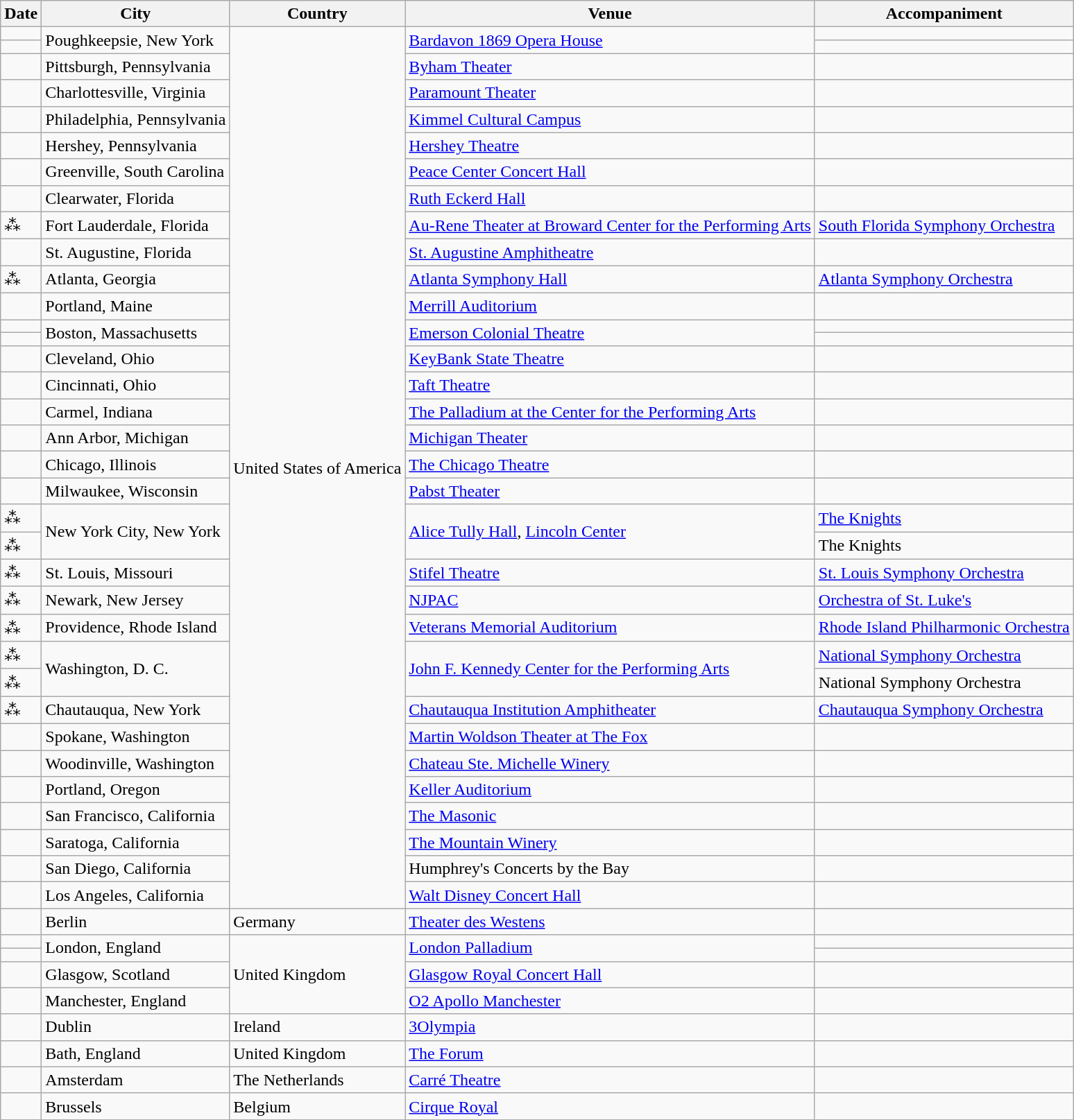<table class="wikitable mw-collapsible">
<tr>
<th scope="col">Date</th>
<th scope="col">City</th>
<th scope="col">Country</th>
<th scope="col">Venue</th>
<th scope="col">Accompaniment</th>
</tr>
<tr>
<td scope="row"></td>
<td rowspan="2">Poughkeepsie, New York</td>
<td rowspan="35">United States of America</td>
<td rowspan="2"><a href='#'>Bardavon 1869 Opera House</a></td>
<td></td>
</tr>
<tr>
<td scope="row"></td>
<td></td>
</tr>
<tr>
<td scope="row"></td>
<td>Pittsburgh, Pennsylvania</td>
<td><a href='#'>Byham Theater</a></td>
<td></td>
</tr>
<tr>
<td scope="row"></td>
<td>Charlottesville, Virginia</td>
<td><a href='#'>Paramount Theater</a></td>
<td></td>
</tr>
<tr>
<td scope="row"></td>
<td>Philadelphia, Pennsylvania</td>
<td><a href='#'>Kimmel Cultural Campus</a></td>
<td></td>
</tr>
<tr>
<td scope="row"></td>
<td>Hershey, Pennsylvania</td>
<td><a href='#'>Hershey Theatre</a></td>
<td></td>
</tr>
<tr>
<td scope="row"></td>
<td>Greenville, South Carolina</td>
<td><a href='#'>Peace Center Concert Hall</a></td>
<td></td>
</tr>
<tr>
<td scope="row"></td>
<td>Clearwater, Florida</td>
<td><a href='#'>Ruth Eckerd Hall</a></td>
<td></td>
</tr>
<tr>
<td scope="row">⁂</td>
<td>Fort Lauderdale, Florida</td>
<td><a href='#'>Au-Rene Theater at Broward Center for the Performing Arts</a></td>
<td><a href='#'>South Florida Symphony Orchestra</a></td>
</tr>
<tr>
<td scope="row"></td>
<td>St. Augustine, Florida</td>
<td><a href='#'>St. Augustine Amphitheatre</a></td>
<td></td>
</tr>
<tr>
<td scope="row">⁂</td>
<td>Atlanta, Georgia</td>
<td><a href='#'>Atlanta Symphony Hall</a></td>
<td><a href='#'>Atlanta Symphony Orchestra</a></td>
</tr>
<tr>
<td scope="row"></td>
<td>Portland, Maine</td>
<td><a href='#'>Merrill Auditorium</a></td>
<td></td>
</tr>
<tr>
<td scope="row"></td>
<td rowspan="2">Boston, Massachusetts</td>
<td rowspan="2"><a href='#'>Emerson Colonial Theatre</a></td>
<td></td>
</tr>
<tr>
<td scope="row"></td>
<td></td>
</tr>
<tr>
<td scope="row"></td>
<td>Cleveland, Ohio</td>
<td><a href='#'>KeyBank State Theatre</a></td>
<td></td>
</tr>
<tr>
<td scope="row"></td>
<td>Cincinnati, Ohio</td>
<td><a href='#'>Taft Theatre</a></td>
<td></td>
</tr>
<tr>
<td scope="row"></td>
<td>Carmel, Indiana</td>
<td><a href='#'>The Palladium at the Center for the Performing Arts</a></td>
<td></td>
</tr>
<tr>
<td scope="row"></td>
<td>Ann Arbor, Michigan</td>
<td><a href='#'>Michigan Theater</a></td>
<td></td>
</tr>
<tr>
<td scope="row"></td>
<td>Chicago, Illinois</td>
<td><a href='#'>The Chicago Theatre</a></td>
<td></td>
</tr>
<tr>
<td scope="row"></td>
<td>Milwaukee, Wisconsin</td>
<td><a href='#'>Pabst Theater</a></td>
<td></td>
</tr>
<tr>
<td scope="row">⁂</td>
<td rowspan="2">New York City, New York</td>
<td rowspan="2"><a href='#'>Alice Tully Hall</a>, <a href='#'>Lincoln Center</a></td>
<td><a href='#'>The Knights</a></td>
</tr>
<tr>
<td scope="row">⁂</td>
<td>The Knights</td>
</tr>
<tr>
<td scope="row">⁂</td>
<td>St. Louis, Missouri</td>
<td><a href='#'>Stifel Theatre</a></td>
<td><a href='#'>St. Louis Symphony Orchestra</a></td>
</tr>
<tr>
<td scope="row">⁂</td>
<td>Newark, New Jersey</td>
<td><a href='#'>NJPAC</a></td>
<td><a href='#'>Orchestra of St. Luke's</a></td>
</tr>
<tr>
<td scope="row">⁂</td>
<td>Providence, Rhode Island</td>
<td><a href='#'>Veterans Memorial Auditorium</a></td>
<td><a href='#'>Rhode Island Philharmonic Orchestra</a></td>
</tr>
<tr>
<td scope="row">⁂</td>
<td rowspan="2">Washington, D. C.</td>
<td rowspan="2"><a href='#'>John F. Kennedy Center for the Performing Arts</a></td>
<td><a href='#'>National Symphony Orchestra</a></td>
</tr>
<tr>
<td scope="row">⁂</td>
<td>National Symphony Orchestra</td>
</tr>
<tr>
<td scope="row">⁂</td>
<td>Chautauqua, New York</td>
<td><a href='#'>Chautauqua Institution Amphitheater</a></td>
<td><a href='#'>Chautauqua Symphony Orchestra</a></td>
</tr>
<tr>
<td scope="row"></td>
<td>Spokane, Washington</td>
<td><a href='#'>Martin Woldson Theater at The Fox</a></td>
<td></td>
</tr>
<tr>
<td scope="row"></td>
<td>Woodinville, Washington</td>
<td><a href='#'>Chateau Ste. Michelle Winery</a></td>
<td></td>
</tr>
<tr>
<td scope="row"></td>
<td>Portland, Oregon</td>
<td><a href='#'>Keller Auditorium</a></td>
<td></td>
</tr>
<tr>
<td scope="row"></td>
<td>San Francisco, California</td>
<td><a href='#'>The Masonic</a></td>
<td></td>
</tr>
<tr>
<td scope="row"></td>
<td>Saratoga, California</td>
<td><a href='#'>The Mountain Winery</a></td>
<td></td>
</tr>
<tr>
<td scope="row"></td>
<td>San Diego, California</td>
<td>Humphrey's Concerts by the Bay</td>
<td></td>
</tr>
<tr>
<td scope="row"></td>
<td>Los Angeles, California</td>
<td><a href='#'>Walt Disney Concert Hall</a></td>
<td></td>
</tr>
<tr>
<td scope="row"></td>
<td>Berlin</td>
<td>Germany</td>
<td><a href='#'>Theater des Westens</a></td>
<td></td>
</tr>
<tr>
<td scope="row"></td>
<td rowspan="2">London, England</td>
<td rowspan="4">United Kingdom</td>
<td rowspan="2"><a href='#'>London Palladium</a></td>
<td></td>
</tr>
<tr>
<td scope="row"></td>
<td></td>
</tr>
<tr>
<td scope="row"></td>
<td>Glasgow, Scotland</td>
<td><a href='#'>Glasgow Royal Concert Hall</a></td>
<td></td>
</tr>
<tr>
<td scope="row"></td>
<td>Manchester, England</td>
<td><a href='#'>O2 Apollo Manchester</a></td>
<td></td>
</tr>
<tr>
<td scope="row"></td>
<td>Dublin</td>
<td>Ireland</td>
<td><a href='#'>3Olympia</a></td>
<td></td>
</tr>
<tr>
<td scope="row"></td>
<td>Bath, England</td>
<td>United Kingdom</td>
<td><a href='#'>The Forum</a></td>
<td></td>
</tr>
<tr>
<td scope="row"></td>
<td>Amsterdam</td>
<td>The Netherlands</td>
<td><a href='#'>Carré Theatre</a></td>
<td></td>
</tr>
<tr>
<td scope="row"></td>
<td>Brussels</td>
<td>Belgium</td>
<td><a href='#'>Cirque Royal</a></td>
<td></td>
</tr>
</table>
